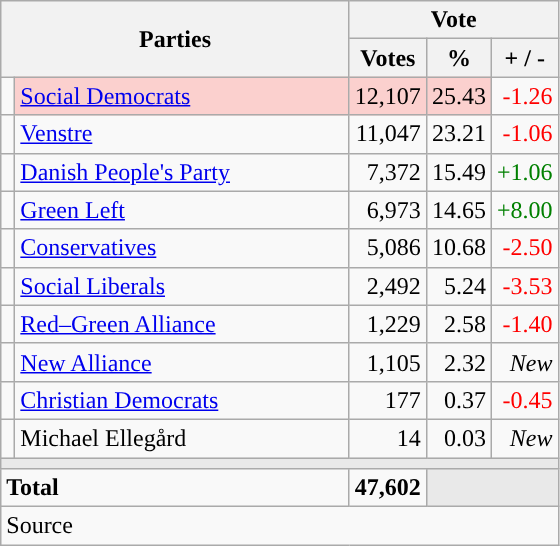<table class="wikitable" style="text-align:right;">
<tr>
<th style="text-align:centre;" rowspan="2" colspan="2" width="225">Parties</th>
<th colspan="3">Vote</th>
</tr>
<tr>
<th width="15">Votes</th>
<th width="15">%</th>
<th width="15">+ / -</th>
</tr>
<tr>
<td width="2" style="color:inherit;background:"></td>
<td bgcolor=#fbd0ce  align="left"><a href='#'>Social Democrats</a></td>
<td bgcolor=#fbd0ce>12,107</td>
<td bgcolor=#fbd0ce>25.43</td>
<td style=color:red;>-1.26</td>
</tr>
<tr>
<td width="2" style="color:inherit;background:"></td>
<td align="left"><a href='#'>Venstre</a></td>
<td>11,047</td>
<td>23.21</td>
<td style=color:red;>-1.06</td>
</tr>
<tr>
<td width="2" style="color:inherit;background:"></td>
<td align="left"><a href='#'>Danish People's Party</a></td>
<td>7,372</td>
<td>15.49</td>
<td style=color:green;>+1.06</td>
</tr>
<tr>
<td width="2" style="color:inherit;background:"></td>
<td align="left"><a href='#'>Green Left</a></td>
<td>6,973</td>
<td>14.65</td>
<td style=color:green;>+8.00</td>
</tr>
<tr>
<td width="2" style="color:inherit;background:"></td>
<td align="left"><a href='#'>Conservatives</a></td>
<td>5,086</td>
<td>10.68</td>
<td style=color:red;>-2.50</td>
</tr>
<tr>
<td width="2" style="color:inherit;background:"></td>
<td align="left"><a href='#'>Social Liberals</a></td>
<td>2,492</td>
<td>5.24</td>
<td style=color:red;>-3.53</td>
</tr>
<tr>
<td width="2" style="color:inherit;background:"></td>
<td align="left"><a href='#'>Red–Green Alliance</a></td>
<td>1,229</td>
<td>2.58</td>
<td style=color:red;>-1.40</td>
</tr>
<tr>
<td width="2" style="color:inherit;background:"></td>
<td align="left"><a href='#'>New Alliance</a></td>
<td>1,105</td>
<td>2.32</td>
<td><em>New</em></td>
</tr>
<tr>
<td width="2" style="color:inherit;background:"></td>
<td align="left"><a href='#'>Christian Democrats</a></td>
<td>177</td>
<td>0.37</td>
<td style=color:red;>-0.45</td>
</tr>
<tr>
<td width="2" style="color:inherit;background:"></td>
<td align="left">Michael Ellegård</td>
<td>14</td>
<td>0.03</td>
<td><em>New</em></td>
</tr>
<tr>
<td colspan="7" bgcolor="#E9E9E9"></td>
</tr>
<tr>
<td align="left" colspan="2"><strong>Total</strong></td>
<td><strong>47,602</strong></td>
<td bgcolor="#E9E9E9" colspan="2"></td>
</tr>
<tr>
<td align="left" colspan="6">Source</td>
</tr>
</table>
